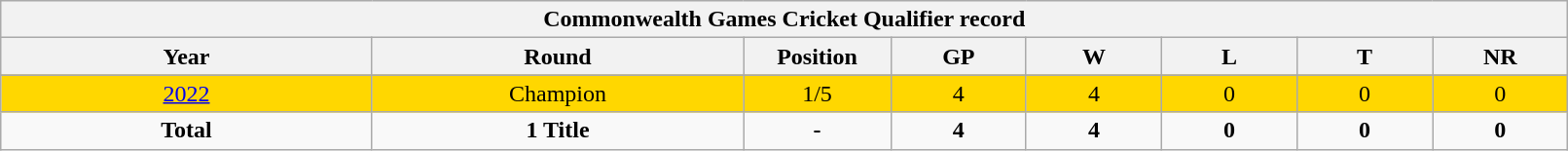<table class="wikitable" style="text-align: center; width:85%">
<tr>
<th colspan=10>Commonwealth Games Cricket Qualifier record</th>
</tr>
<tr>
<th width=150>Year</th>
<th width=150>Round</th>
<th width=50>Position</th>
<th width=50>GP</th>
<th width=50>W</th>
<th width=50>L</th>
<th width=50>T</th>
<th width=50>NR</th>
</tr>
<tr>
</tr>
<tr bgcolor=gold>
<td> <a href='#'>2022</a></td>
<td>Champion</td>
<td>1/5</td>
<td>4</td>
<td>4</td>
<td>0</td>
<td>0</td>
<td>0</td>
</tr>
<tr>
<td><strong>Total</strong></td>
<td><strong>1 Title</strong></td>
<td><strong>-</strong></td>
<td><strong>4</strong></td>
<td><strong>4</strong></td>
<td><strong>0</strong></td>
<td><strong>0</strong></td>
<td><strong>0</strong></td>
</tr>
</table>
